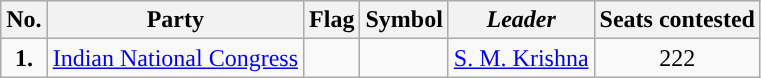<table class="wikitable">
<tr>
<th>No.</th>
<th>Party</th>
<th><strong>Flag</strong></th>
<th>Symbol</th>
<th><em>Leader</em></th>
<th>Seats contested</th>
</tr>
<tr>
<td ! style="text-align:center; background:"><strong>1.</strong></td>
<td style="text-align:center"><a href='#'>Indian National Congress</a></td>
<td></td>
<td></td>
<td style="text-align:center"><a href='#'>S. M. Krishna</a></td>
<td style="text-align:center">222</td>
</tr>
</table>
